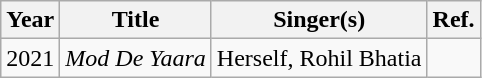<table class="wikitable">
<tr>
<th>Year</th>
<th>Title</th>
<th>Singer(s)</th>
<th>Ref.</th>
</tr>
<tr>
<td>2021</td>
<td><em>Mod De Yaara</em></td>
<td>Herself, Rohil Bhatia</td>
<td></td>
</tr>
</table>
